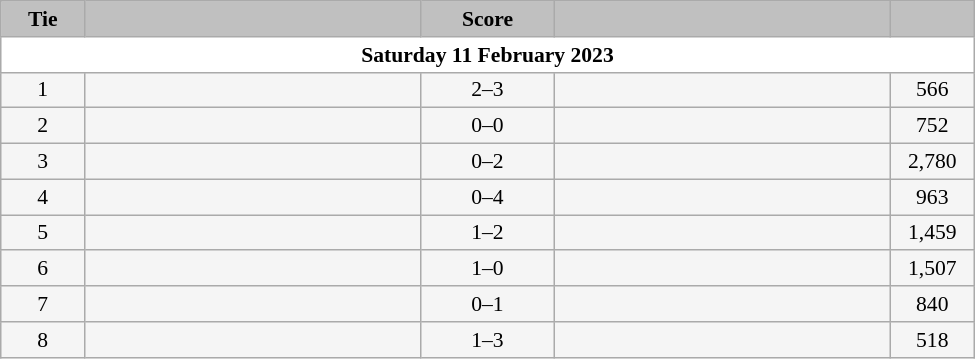<table class="wikitable" style="width: 650px; background:WhiteSmoke; text-align:center; font-size:90%">
<tr>
<td scope="col" style="width:  7.50%; background:silver;"><strong>Tie</strong></td>
<td scope="col" style="width: 30.00%; background:silver;"></td>
<td scope="col" style="width: 12.00%; background:silver;"><strong>Score</strong></td>
<td scope="col" style="width: 30.00%; background:silver;"></td>
<td scope="col" style="width:  7.50%; background:silver;"></td>
</tr>
<tr>
<td colspan="5" style= background:White><strong>Saturday 11 February 2023</strong></td>
</tr>
<tr>
<td>1</td>
<td></td>
<td>2–3</td>
<td></td>
<td>566 </td>
</tr>
<tr>
<td>2</td>
<td></td>
<td>0–0 </td>
<td></td>
<td>752 </td>
</tr>
<tr>
<td>3</td>
<td></td>
<td>0–2</td>
<td></td>
<td>2,780 </td>
</tr>
<tr>
<td>4</td>
<td></td>
<td>0–4</td>
<td></td>
<td>963 </td>
</tr>
<tr>
<td>5</td>
<td></td>
<td>1–2</td>
<td></td>
<td>1,459 </td>
</tr>
<tr>
<td>6</td>
<td></td>
<td>1–0</td>
<td></td>
<td>1,507 </td>
</tr>
<tr>
<td>7</td>
<td></td>
<td>0–1</td>
<td></td>
<td>840 </td>
</tr>
<tr>
<td>8</td>
<td></td>
<td>1–3</td>
<td></td>
<td>518 </td>
</tr>
</table>
